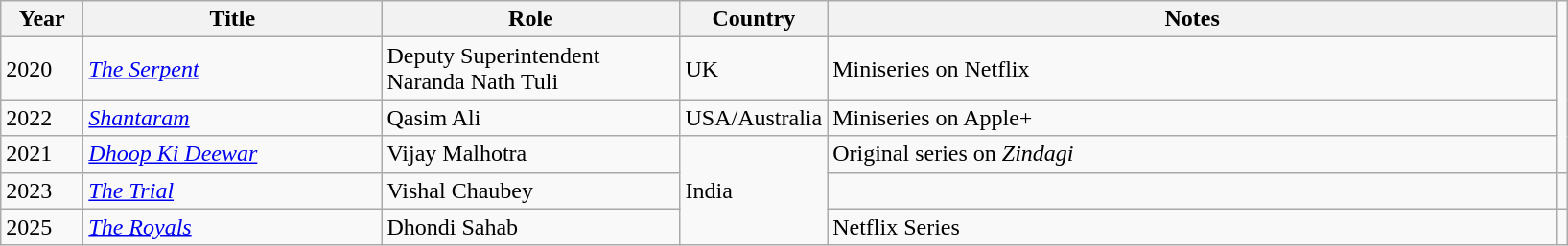<table class="wikitable sortable">
<tr>
<th style="width:50px;">Year</th>
<th style="width:200px;">Title</th>
<th style="width:200px;">Role</th>
<th>Country</th>
<th class="unsortable" style="width:500px;">Notes</th>
</tr>
<tr>
<td>2020</td>
<td><a href='#'><em>The Serpent</em></a></td>
<td>Deputy Superintendent Naranda Nath Tuli</td>
<td>UK</td>
<td>Miniseries on Netflix</td>
</tr>
<tr>
<td>2022</td>
<td><a href='#'><em>Shantaram</em></a></td>
<td>Qasim Ali</td>
<td>USA/Australia</td>
<td>Miniseries on Apple+</td>
</tr>
<tr>
<td>2021</td>
<td><em><a href='#'>Dhoop Ki Deewar</a></em></td>
<td>Vijay Malhotra</td>
<td rowspan="3">India</td>
<td>Original series on <em>Zindagi</em></td>
</tr>
<tr>
<td>2023</td>
<td><a href='#'><em>The Trial</em></a></td>
<td>Vishal Chaubey</td>
<td></td>
<td></td>
</tr>
<tr>
<td>2025</td>
<td><a href='#'><em>The Royals</em></a></td>
<td>Dhondi Sahab</td>
<td>Netflix Series</td>
</tr>
</table>
